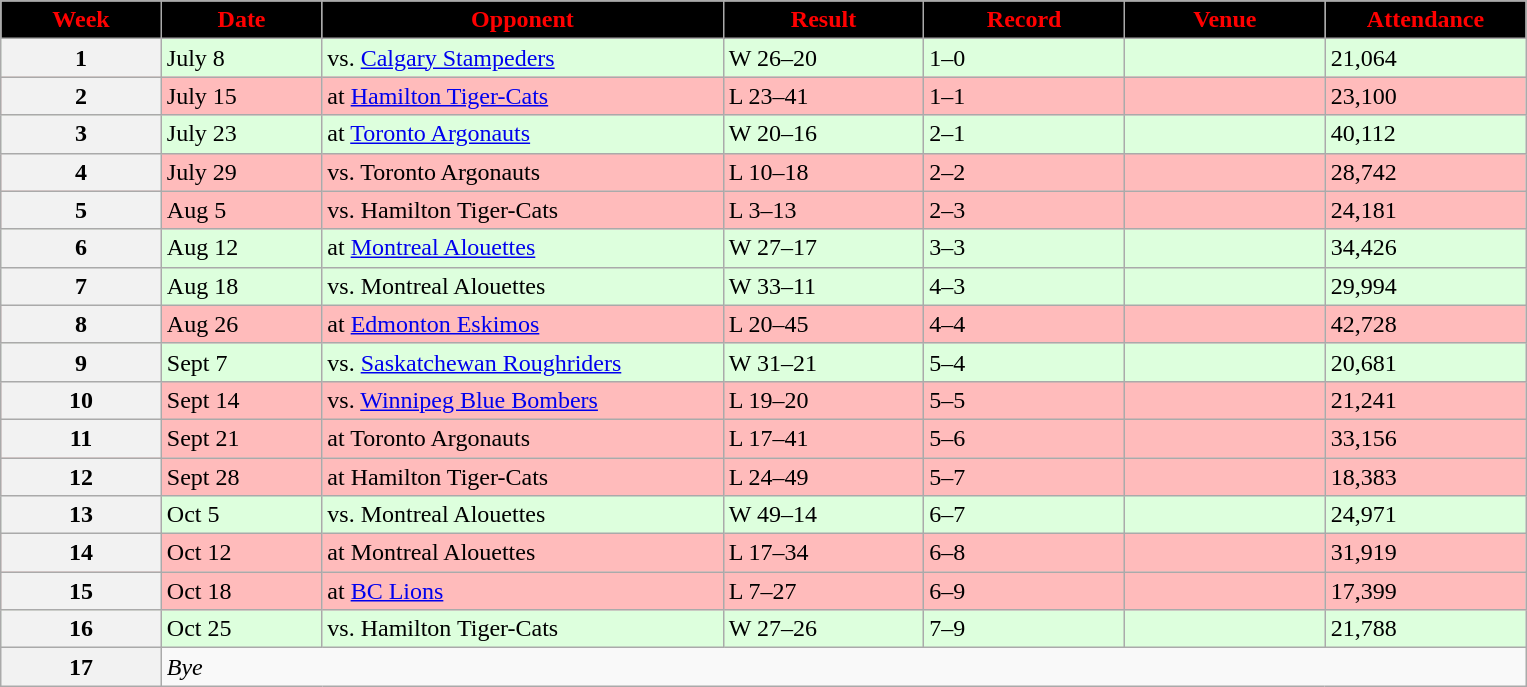<table class="wikitable sortable sortable">
<tr>
<th style="background:#000000;color:#FF0000;" width="8%">Week</th>
<th style="background:#000000;color:#FF0000;" width="8%">Date</th>
<th style="background:#000000;color:#FF0000;" width="20%">Opponent</th>
<th style="background:#000000;color:#FF0000;" width="10%">Result</th>
<th style="background:#000000;color:#FF0000;" width="10%">Record</th>
<th style="background:#000000;color:#FF0000;" width="10%">Venue</th>
<th style="background:#000000;color:#FF0000;" width="10%">Attendance</th>
</tr>
<tr style="background:#ddffdd">
<th>1</th>
<td>July 8</td>
<td>vs. <a href='#'>Calgary Stampeders</a></td>
<td>W 26–20</td>
<td>1–0</td>
<td></td>
<td>21,064</td>
</tr>
<tr style="background:#ffbbbb">
<th>2</th>
<td>July 15</td>
<td>at <a href='#'>Hamilton Tiger-Cats</a></td>
<td>L 23–41</td>
<td>1–1</td>
<td></td>
<td>23,100</td>
</tr>
<tr style="background:#ddffdd">
<th>3</th>
<td>July 23</td>
<td>at <a href='#'>Toronto Argonauts</a></td>
<td>W 20–16</td>
<td>2–1</td>
<td></td>
<td>40,112</td>
</tr>
<tr style="background:#ffbbbb">
<th>4</th>
<td>July 29</td>
<td>vs. Toronto Argonauts</td>
<td>L 10–18</td>
<td>2–2</td>
<td></td>
<td>28,742</td>
</tr>
<tr style="background:#ffbbbb">
<th>5</th>
<td>Aug 5</td>
<td>vs. Hamilton Tiger-Cats</td>
<td>L 3–13</td>
<td>2–3</td>
<td></td>
<td>24,181</td>
</tr>
<tr style="background:#ddffdd">
<th>6</th>
<td>Aug 12</td>
<td>at <a href='#'>Montreal Alouettes</a></td>
<td>W 27–17</td>
<td>3–3</td>
<td></td>
<td>34,426</td>
</tr>
<tr style="background:#ddffdd">
<th>7</th>
<td>Aug 18</td>
<td>vs. Montreal Alouettes</td>
<td>W 33–11</td>
<td>4–3</td>
<td></td>
<td>29,994</td>
</tr>
<tr style="background:#ffbbbb">
<th>8</th>
<td>Aug 26</td>
<td>at <a href='#'>Edmonton Eskimos</a></td>
<td>L 20–45</td>
<td>4–4</td>
<td></td>
<td>42,728</td>
</tr>
<tr style="background:#ddffdd">
<th>9</th>
<td>Sept 7</td>
<td>vs. <a href='#'>Saskatchewan Roughriders</a></td>
<td>W 31–21</td>
<td>5–4</td>
<td></td>
<td>20,681</td>
</tr>
<tr style="background:#ffbbbb">
<th>10</th>
<td>Sept 14</td>
<td>vs. <a href='#'>Winnipeg Blue Bombers</a></td>
<td>L 19–20</td>
<td>5–5</td>
<td></td>
<td>21,241</td>
</tr>
<tr style="background:#ffbbbb">
<th>11</th>
<td>Sept 21</td>
<td>at Toronto Argonauts</td>
<td>L 17–41</td>
<td>5–6</td>
<td></td>
<td>33,156</td>
</tr>
<tr style="background:#ffbbbb">
<th>12</th>
<td>Sept 28</td>
<td>at Hamilton Tiger-Cats</td>
<td>L 24–49</td>
<td>5–7</td>
<td></td>
<td>18,383</td>
</tr>
<tr style="background:#ddffdd">
<th>13</th>
<td>Oct 5</td>
<td>vs. Montreal Alouettes</td>
<td>W 49–14</td>
<td>6–7</td>
<td></td>
<td>24,971</td>
</tr>
<tr style="background:#ffbbbb">
<th>14</th>
<td>Oct 12</td>
<td>at Montreal Alouettes</td>
<td>L 17–34</td>
<td>6–8</td>
<td></td>
<td>31,919</td>
</tr>
<tr style="background:#ffbbbb">
<th>15</th>
<td>Oct 18</td>
<td>at <a href='#'>BC Lions</a></td>
<td>L 7–27</td>
<td>6–9</td>
<td></td>
<td>17,399</td>
</tr>
<tr style="background:#ddffdd">
<th>16</th>
<td>Oct 25</td>
<td>vs. Hamilton Tiger-Cats</td>
<td>W 27–26</td>
<td>7–9</td>
<td></td>
<td>21,788</td>
</tr>
<tr>
<th>17</th>
<td colspan=6><em>Bye</em></td>
</tr>
</table>
